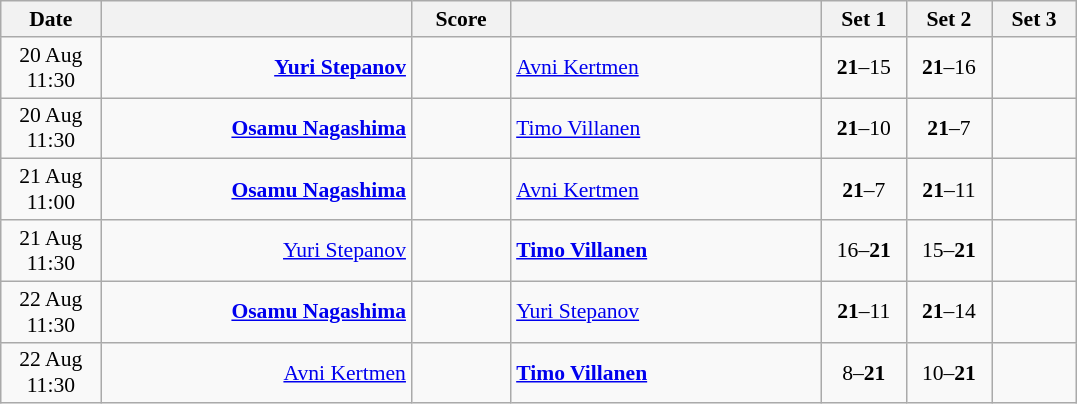<table class="wikitable" style="text-align:center; font-size:90%">
<tr>
<th width="60">Date</th>
<th align="right" width="200"></th>
<th width="60">Score</th>
<th align="left" width="200"></th>
<th width="50">Set 1</th>
<th width="50">Set 2</th>
<th width="50">Set 3</th>
</tr>
<tr>
<td>20 Aug<br>11:30</td>
<td align="right"><strong><a href='#'>Yuri Stepanov</a> </strong></td>
<td align="center"></td>
<td align="left"> <a href='#'>Avni Kertmen</a></td>
<td><strong>21</strong>–15</td>
<td><strong>21</strong>–16</td>
<td></td>
</tr>
<tr>
<td>20 Aug<br>11:30</td>
<td align="right"><strong><a href='#'>Osamu Nagashima</a> </strong></td>
<td align="center"></td>
<td align="left"> <a href='#'>Timo Villanen</a></td>
<td><strong>21</strong>–10</td>
<td><strong>21</strong>–7</td>
<td></td>
</tr>
<tr>
<td>21 Aug<br>11:00</td>
<td align="right"><strong><a href='#'>Osamu Nagashima</a> </strong></td>
<td align="center"></td>
<td align="left"> <a href='#'>Avni Kertmen</a></td>
<td><strong>21</strong>–7</td>
<td><strong>21</strong>–11</td>
<td></td>
</tr>
<tr>
<td>21 Aug<br>11:30</td>
<td align="right"><a href='#'>Yuri Stepanov</a> </td>
<td align="center"></td>
<td align="left"><strong> <a href='#'>Timo Villanen</a></strong></td>
<td>16–<strong>21</strong></td>
<td>15–<strong>21</strong></td>
<td></td>
</tr>
<tr>
<td>22 Aug<br>11:30</td>
<td align="right"><strong><a href='#'>Osamu Nagashima</a> </strong></td>
<td align="center"></td>
<td align="left"> <a href='#'>Yuri Stepanov</a></td>
<td><strong>21</strong>–11</td>
<td><strong>21</strong>–14</td>
<td></td>
</tr>
<tr>
<td>22 Aug<br>11:30</td>
<td align="right"><a href='#'>Avni Kertmen</a> </td>
<td align="center"></td>
<td align="left"><strong> <a href='#'>Timo Villanen</a></strong></td>
<td>8–<strong>21</strong></td>
<td>10–<strong>21</strong></td>
<td></td>
</tr>
</table>
